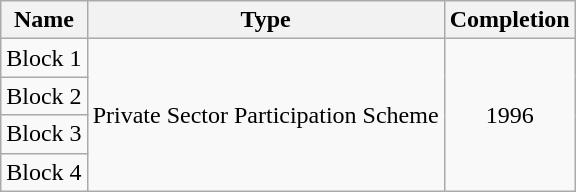<table class="wikitable" style="text-align: center">
<tr>
<th>Name</th>
<th>Type</th>
<th>Completion</th>
</tr>
<tr>
<td>Block 1</td>
<td rowspan="4">Private Sector Participation Scheme</td>
<td rowspan="4">1996</td>
</tr>
<tr>
<td>Block 2</td>
</tr>
<tr>
<td>Block 3</td>
</tr>
<tr>
<td>Block 4</td>
</tr>
</table>
